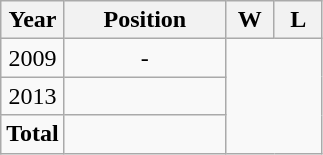<table class="wikitable" style="text-align: center;">
<tr>
<th>Year</th>
<th width="100">Position</th>
<th width="25">W</th>
<th width="25">L</th>
</tr>
<tr>
<td> 2009</td>
<td>-</td>
</tr>
<tr>
<td> 2013</td>
<td></td>
</tr>
<tr>
<td><strong>Total</strong></td>
<td></td>
</tr>
</table>
